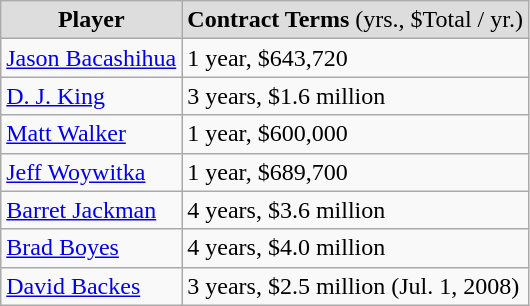<table class="wikitable">
<tr align="center"  bgcolor="#dddddd">
<td><strong>Player</strong></td>
<td><strong>Contract Terms</strong> (yrs., $Total / yr.)</td>
</tr>
<tr>
<td><a href='#'>Jason Bacashihua</a></td>
<td>1 year, $643,720</td>
</tr>
<tr>
<td><a href='#'>D. J. King</a></td>
<td>3 years, $1.6 million</td>
</tr>
<tr>
<td><a href='#'>Matt Walker</a></td>
<td>1 year, $600,000</td>
</tr>
<tr>
<td><a href='#'>Jeff Woywitka</a></td>
<td>1 year, $689,700</td>
</tr>
<tr>
<td><a href='#'>Barret Jackman</a></td>
<td>4 years, $3.6 million</td>
</tr>
<tr>
<td><a href='#'>Brad Boyes</a></td>
<td>4 years, $4.0 million</td>
</tr>
<tr>
<td><a href='#'>David Backes</a></td>
<td>3 years, $2.5 million (Jul. 1, 2008)</td>
</tr>
</table>
